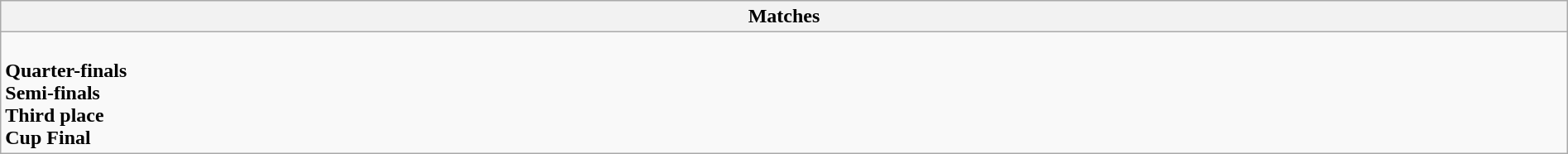<table class="wikitable collapsible collapsed" style="width:100%;">
<tr>
<th>Matches</th>
</tr>
<tr>
<td><br><strong>Quarter-finals</strong>



<br><strong>Semi-finals</strong>

<br><strong>Third place</strong>
<br><strong>Cup Final</strong>
</td>
</tr>
</table>
